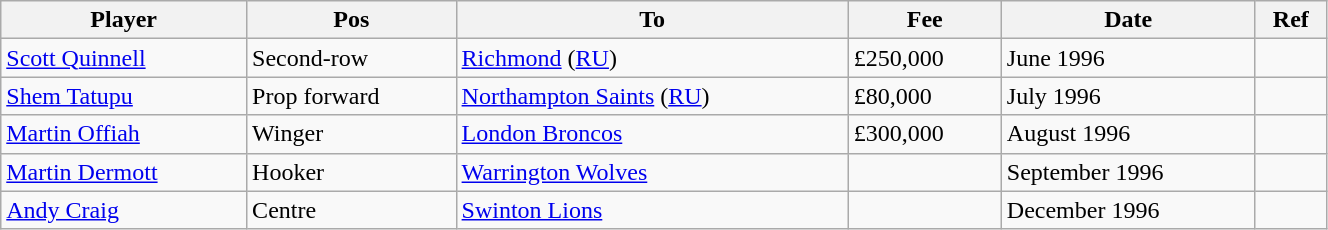<table class="wikitable" style="text-align:center; width:70%; text-align:left">
<tr>
<th><strong>Player</strong></th>
<th><strong>Pos</strong></th>
<th><strong>To</strong></th>
<th><strong>Fee</strong></th>
<th><strong>Date</strong></th>
<th><strong>Ref</strong></th>
</tr>
<tr --->
<td><a href='#'>Scott Quinnell</a></td>
<td>Second-row</td>
<td><a href='#'>Richmond</a> (<a href='#'>RU</a>)</td>
<td>£250,000</td>
<td>June 1996</td>
<td></td>
</tr>
<tr --->
<td><a href='#'>Shem Tatupu</a></td>
<td>Prop forward</td>
<td><a href='#'>Northampton Saints</a> (<a href='#'>RU</a>)</td>
<td>£80,000</td>
<td>July 1996</td>
<td></td>
</tr>
<tr --->
<td><a href='#'>Martin Offiah</a></td>
<td>Winger</td>
<td><a href='#'>London Broncos</a></td>
<td>£300,000</td>
<td>August 1996</td>
<td></td>
</tr>
<tr --->
<td><a href='#'>Martin Dermott</a></td>
<td>Hooker</td>
<td><a href='#'>Warrington Wolves</a></td>
<td></td>
<td>September 1996</td>
<td></td>
</tr>
<tr --->
<td><a href='#'>Andy Craig</a></td>
<td>Centre</td>
<td><a href='#'>Swinton Lions</a></td>
<td></td>
<td>December 1996</td>
<td></td>
</tr>
</table>
